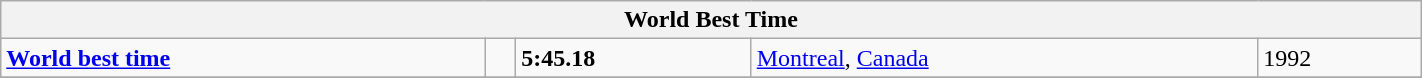<table class="wikitable" width=75%>
<tr>
<th colspan=5>World Best Time</th>
</tr>
<tr>
<td><strong><a href='#'>World best time</a></strong></td>
<td></td>
<td><strong>5:45.18</strong></td>
<td><a href='#'>Montreal</a>, <a href='#'>Canada</a></td>
<td>1992</td>
</tr>
<tr>
</tr>
</table>
